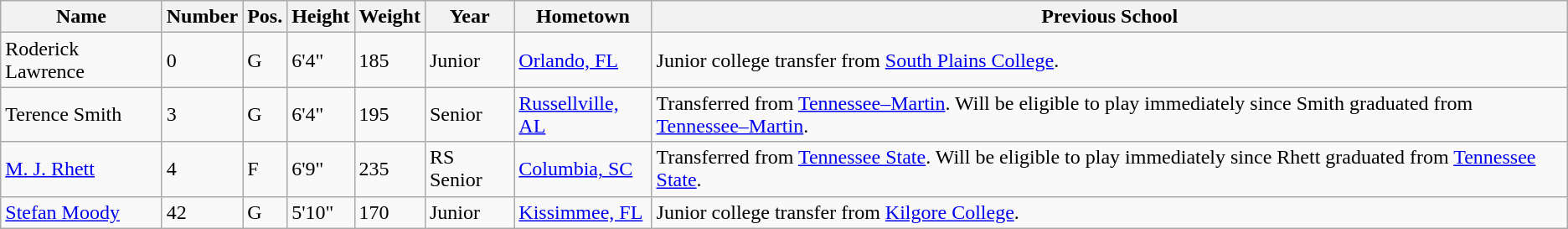<table class="wikitable sortable" border="1">
<tr>
<th>Name</th>
<th>Number</th>
<th>Pos.</th>
<th>Height</th>
<th>Weight</th>
<th>Year</th>
<th>Hometown</th>
<th class="unsortable">Previous School</th>
</tr>
<tr>
<td sortname>Roderick Lawrence</td>
<td>0</td>
<td>G</td>
<td>6'4"</td>
<td>185</td>
<td>Junior</td>
<td><a href='#'>Orlando, FL</a></td>
<td>Junior college transfer from <a href='#'>South Plains College</a>.</td>
</tr>
<tr>
<td sortname>Terence Smith</td>
<td>3</td>
<td>G</td>
<td>6'4"</td>
<td>195</td>
<td>Senior</td>
<td><a href='#'>Russellville, AL</a></td>
<td>Transferred from <a href='#'>Tennessee–Martin</a>. Will be eligible to play immediately since Smith graduated from <a href='#'>Tennessee–Martin</a>.</td>
</tr>
<tr>
<td sortname><a href='#'>M. J. Rhett</a></td>
<td>4</td>
<td>F</td>
<td>6'9"</td>
<td>235</td>
<td>RS Senior</td>
<td><a href='#'>Columbia, SC</a></td>
<td>Transferred from <a href='#'>Tennessee State</a>. Will be eligible to play immediately since Rhett graduated from <a href='#'>Tennessee State</a>.</td>
</tr>
<tr>
<td sortname><a href='#'>Stefan Moody</a></td>
<td>42</td>
<td>G</td>
<td>5'10"</td>
<td>170</td>
<td>Junior</td>
<td><a href='#'>Kissimmee, FL</a></td>
<td>Junior college transfer from <a href='#'>Kilgore College</a>.</td>
</tr>
</table>
